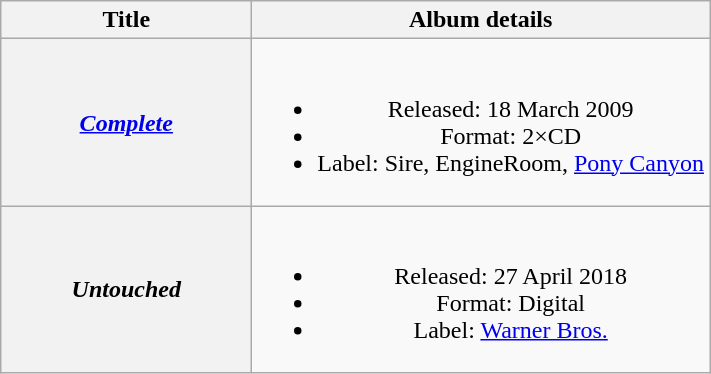<table class="wikitable plainrowheaders" style="text-align:center">
<tr>
<th scope="col" style="width:10em;">Title</th>
<th scope="col">Album details</th>
</tr>
<tr>
<th scope="row"><em><a href='#'>Complete</a></em></th>
<td><br><ul><li>Released: 18 March 2009 </li><li>Format: 2×CD</li><li>Label: Sire, EngineRoom, <a href='#'>Pony Canyon</a></li></ul></td>
</tr>
<tr>
<th scope="row"><em>Untouched</em></th>
<td><br><ul><li>Released: 27 April 2018</li><li>Format: Digital</li><li>Label: <a href='#'>Warner Bros.</a></li></ul></td>
</tr>
</table>
